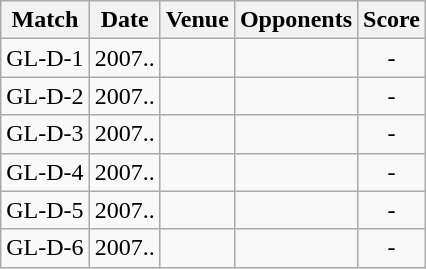<table class="wikitable" style="text-align:center;">
<tr>
<th>Match</th>
<th>Date</th>
<th>Venue</th>
<th>Opponents</th>
<th>Score</th>
</tr>
<tr>
<td>GL-D-1</td>
<td>2007..</td>
<td><a href='#'></a></td>
<td><a href='#'></a></td>
<td>-</td>
</tr>
<tr>
<td>GL-D-2</td>
<td>2007..</td>
<td><a href='#'></a></td>
<td><a href='#'></a></td>
<td>-</td>
</tr>
<tr>
<td>GL-D-3</td>
<td>2007..</td>
<td><a href='#'></a></td>
<td><a href='#'></a></td>
<td>-</td>
</tr>
<tr>
<td>GL-D-4</td>
<td>2007..</td>
<td><a href='#'></a></td>
<td><a href='#'></a></td>
<td>-</td>
</tr>
<tr>
<td>GL-D-5</td>
<td>2007..</td>
<td><a href='#'></a></td>
<td><a href='#'></a></td>
<td>-</td>
</tr>
<tr>
<td>GL-D-6</td>
<td>2007..</td>
<td><a href='#'></a></td>
<td><a href='#'></a></td>
<td>-</td>
</tr>
</table>
